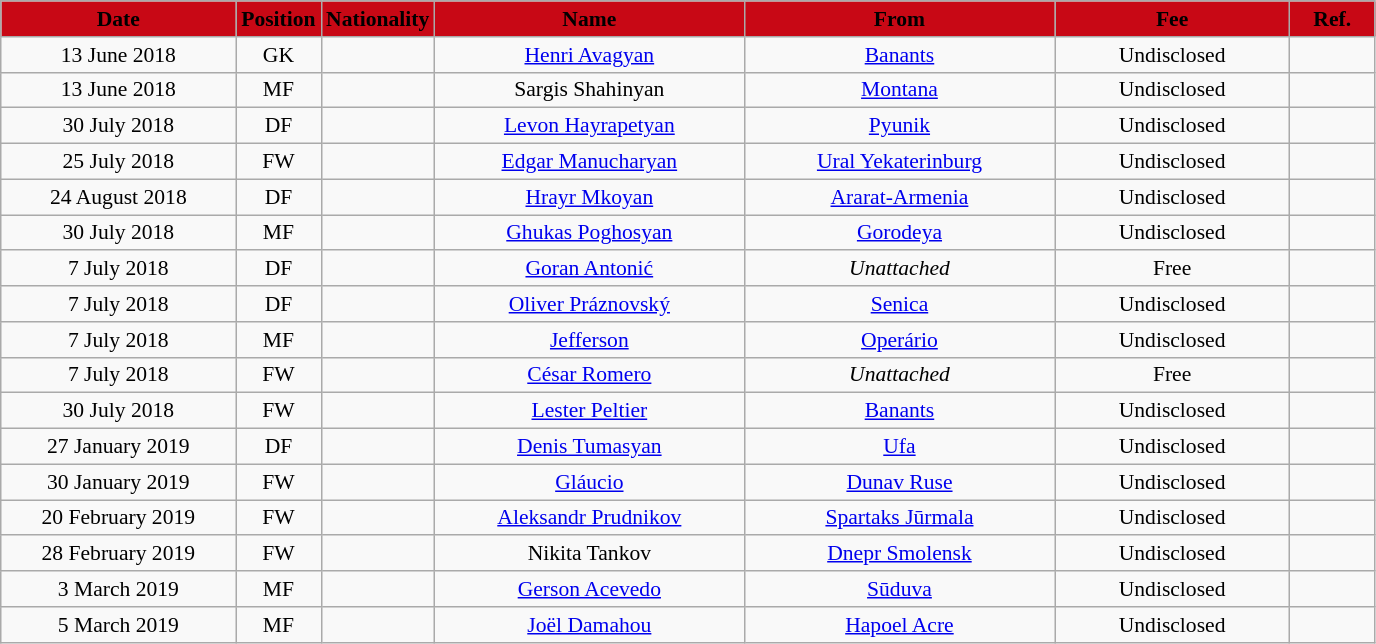<table class="wikitable"  style="text-align:center; font-size:90%; ">
<tr>
<th style="background:#C80815; color:black; width:150px;">Date</th>
<th style="background:#C80815; color:black; width:50px;">Position</th>
<th style="background:#C80815; color:black; width:50px;">Nationality</th>
<th style="background:#C80815; color:black; width:200px;">Name</th>
<th style="background:#C80815; color:black; width:200px;">From</th>
<th style="background:#C80815; color:black; width:150px;">Fee</th>
<th style="background:#C80815; color:black; width:50px;">Ref.</th>
</tr>
<tr>
<td>13 June 2018</td>
<td>GK</td>
<td></td>
<td><a href='#'>Henri Avagyan</a></td>
<td><a href='#'>Banants</a></td>
<td>Undisclosed</td>
<td></td>
</tr>
<tr>
<td>13 June 2018</td>
<td>MF</td>
<td></td>
<td>Sargis Shahinyan</td>
<td><a href='#'>Montana</a></td>
<td>Undisclosed</td>
<td></td>
</tr>
<tr>
<td>30 July 2018</td>
<td>DF</td>
<td></td>
<td><a href='#'>Levon Hayrapetyan</a></td>
<td><a href='#'>Pyunik</a></td>
<td>Undisclosed</td>
<td></td>
</tr>
<tr>
<td>25 July 2018</td>
<td>FW</td>
<td></td>
<td><a href='#'>Edgar Manucharyan</a></td>
<td><a href='#'>Ural Yekaterinburg</a></td>
<td>Undisclosed</td>
<td></td>
</tr>
<tr>
<td>24 August 2018</td>
<td>DF</td>
<td></td>
<td><a href='#'>Hrayr Mkoyan</a></td>
<td><a href='#'>Ararat-Armenia</a></td>
<td>Undisclosed</td>
<td></td>
</tr>
<tr>
<td>30 July 2018</td>
<td>MF</td>
<td></td>
<td><a href='#'>Ghukas Poghosyan</a></td>
<td><a href='#'>Gorodeya</a></td>
<td>Undisclosed</td>
<td></td>
</tr>
<tr>
<td>7 July 2018</td>
<td>DF</td>
<td></td>
<td><a href='#'>Goran Antonić</a></td>
<td><em>Unattached</em></td>
<td>Free</td>
<td></td>
</tr>
<tr>
<td>7 July 2018</td>
<td>DF</td>
<td></td>
<td><a href='#'>Oliver Práznovský</a></td>
<td><a href='#'>Senica</a></td>
<td>Undisclosed</td>
<td></td>
</tr>
<tr>
<td>7 July 2018</td>
<td>MF</td>
<td></td>
<td><a href='#'>Jefferson</a></td>
<td><a href='#'>Operário</a></td>
<td>Undisclosed</td>
<td></td>
</tr>
<tr>
<td>7 July 2018</td>
<td>FW</td>
<td></td>
<td><a href='#'>César Romero</a></td>
<td><em>Unattached</em></td>
<td>Free</td>
<td></td>
</tr>
<tr>
<td>30 July 2018</td>
<td>FW</td>
<td></td>
<td><a href='#'>Lester Peltier</a></td>
<td><a href='#'>Banants</a></td>
<td>Undisclosed</td>
<td></td>
</tr>
<tr>
<td>27 January 2019</td>
<td>DF</td>
<td></td>
<td><a href='#'>Denis Tumasyan</a></td>
<td><a href='#'>Ufa</a></td>
<td>Undisclosed</td>
<td></td>
</tr>
<tr>
<td>30 January 2019</td>
<td>FW</td>
<td></td>
<td><a href='#'>Gláucio</a></td>
<td><a href='#'>Dunav Ruse</a></td>
<td>Undisclosed</td>
<td></td>
</tr>
<tr>
<td>20 February 2019</td>
<td>FW</td>
<td></td>
<td><a href='#'>Aleksandr Prudnikov</a></td>
<td><a href='#'>Spartaks Jūrmala</a></td>
<td>Undisclosed</td>
<td></td>
</tr>
<tr>
<td>28 February 2019</td>
<td>FW</td>
<td></td>
<td>Nikita Tankov</td>
<td><a href='#'>Dnepr Smolensk</a></td>
<td>Undisclosed</td>
<td></td>
</tr>
<tr>
<td>3 March 2019</td>
<td>MF</td>
<td></td>
<td><a href='#'>Gerson Acevedo</a></td>
<td><a href='#'>Sūduva</a></td>
<td>Undisclosed</td>
<td></td>
</tr>
<tr>
<td>5 March 2019</td>
<td>MF</td>
<td></td>
<td><a href='#'>Joël Damahou</a></td>
<td><a href='#'>Hapoel Acre</a></td>
<td>Undisclosed</td>
<td></td>
</tr>
</table>
